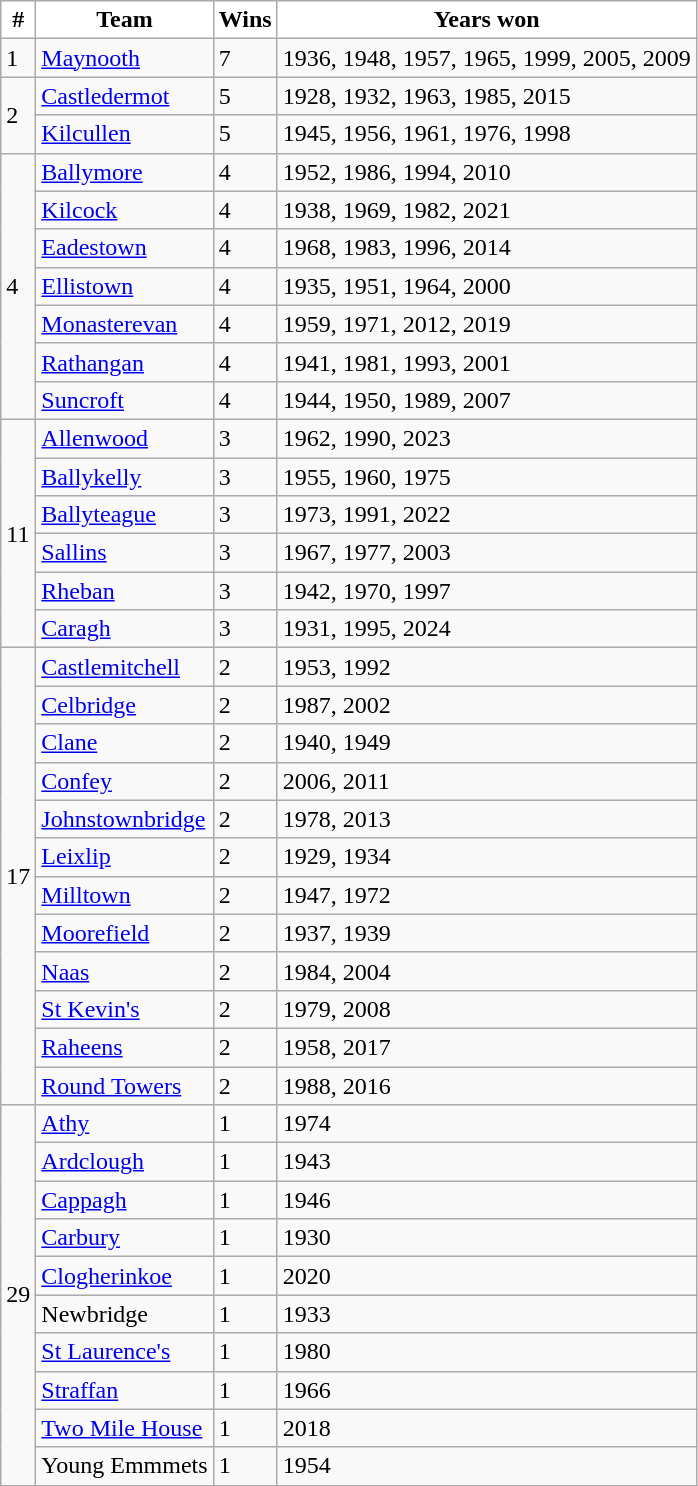<table class="wikitable">
<tr>
<th style="background:white;color:black">#</th>
<th style="background:white;color:black">Team</th>
<th style="background:white;color:black">Wins</th>
<th style="background:white;color:black">Years won</th>
</tr>
<tr>
<td>1</td>
<td> <a href='#'>Maynooth</a></td>
<td>7</td>
<td>1936, 1948, 1957, 1965, 1999, 2005, 2009</td>
</tr>
<tr>
<td rowspan="2">2</td>
<td> <a href='#'>Castledermot</a></td>
<td>5</td>
<td>1928, 1932, 1963, 1985, 2015</td>
</tr>
<tr>
<td> <a href='#'>Kilcullen</a></td>
<td>5</td>
<td>1945, 1956, 1961, 1976, 1998</td>
</tr>
<tr>
<td rowspan="7">4</td>
<td> <a href='#'>Ballymore</a></td>
<td>4</td>
<td>1952, 1986, 1994, 2010</td>
</tr>
<tr>
<td> <a href='#'>Kilcock</a></td>
<td>4</td>
<td>1938, 1969, 1982, 2021</td>
</tr>
<tr>
<td> <a href='#'>Eadestown</a></td>
<td>4</td>
<td>1968, 1983, 1996, 2014</td>
</tr>
<tr>
<td> <a href='#'>Ellistown</a></td>
<td>4</td>
<td>1935, 1951, 1964, 2000</td>
</tr>
<tr>
<td> <a href='#'>Monasterevan</a></td>
<td>4</td>
<td>1959, 1971, 2012, 2019</td>
</tr>
<tr>
<td> <a href='#'>Rathangan</a></td>
<td>4</td>
<td>1941, 1981, 1993, 2001</td>
</tr>
<tr>
<td> <a href='#'>Suncroft</a></td>
<td>4</td>
<td>1944, 1950, 1989, 2007</td>
</tr>
<tr>
<td rowspan="6">11</td>
<td> <a href='#'>Allenwood</a></td>
<td>3</td>
<td>1962, 1990, 2023</td>
</tr>
<tr>
<td> <a href='#'>Ballykelly</a></td>
<td>3</td>
<td>1955, 1960, 1975</td>
</tr>
<tr>
<td> <a href='#'>Ballyteague</a></td>
<td>3</td>
<td>1973, 1991, 2022</td>
</tr>
<tr>
<td> <a href='#'>Sallins</a></td>
<td>3</td>
<td>1967, 1977, 2003</td>
</tr>
<tr>
<td> <a href='#'>Rheban</a></td>
<td>3</td>
<td>1942, 1970, 1997</td>
</tr>
<tr>
<td> <a href='#'>Caragh</a></td>
<td>3</td>
<td>1931, 1995, 2024</td>
</tr>
<tr>
<td rowspan="12">17</td>
<td><a href='#'>Castlemitchell</a></td>
<td>2</td>
<td>1953, 1992</td>
</tr>
<tr>
<td> <a href='#'>Celbridge</a></td>
<td>2</td>
<td>1987, 2002</td>
</tr>
<tr>
<td> <a href='#'>Clane</a></td>
<td>2</td>
<td>1940, 1949</td>
</tr>
<tr>
<td> <a href='#'>Confey</a></td>
<td>2</td>
<td>2006, 2011</td>
</tr>
<tr>
<td>  <a href='#'>Johnstownbridge</a></td>
<td>2</td>
<td>1978, 2013</td>
</tr>
<tr>
<td> <a href='#'>Leixlip</a></td>
<td>2</td>
<td>1929, 1934</td>
</tr>
<tr>
<td><a href='#'>Milltown</a></td>
<td>2</td>
<td>1947, 1972</td>
</tr>
<tr>
<td> <a href='#'>Moorefield</a></td>
<td>2</td>
<td>1937, 1939</td>
</tr>
<tr>
<td> <a href='#'>Naas</a></td>
<td>2</td>
<td>1984, 2004</td>
</tr>
<tr>
<td> <a href='#'>St Kevin's</a></td>
<td>2</td>
<td>1979, 2008</td>
</tr>
<tr>
<td> <a href='#'>Raheens</a></td>
<td>2</td>
<td>1958, 2017</td>
</tr>
<tr>
<td> <a href='#'>Round Towers</a></td>
<td>2</td>
<td>1988, 2016</td>
</tr>
<tr>
<td rowspan="10">29</td>
<td> <a href='#'>Athy</a></td>
<td>1</td>
<td>1974</td>
</tr>
<tr>
<td> <a href='#'>Ardclough</a></td>
<td>1</td>
<td>1943</td>
</tr>
<tr>
<td> <a href='#'>Cappagh</a></td>
<td>1</td>
<td>1946</td>
</tr>
<tr>
<td> <a href='#'>Carbury</a></td>
<td>1</td>
<td>1930</td>
</tr>
<tr>
<td> <a href='#'>Clogherinkoe</a></td>
<td>1</td>
<td>2020</td>
</tr>
<tr>
<td>Newbridge</td>
<td>1</td>
<td>1933</td>
</tr>
<tr>
<td> <a href='#'>St Laurence's</a></td>
<td>1</td>
<td>1980</td>
</tr>
<tr>
<td> <a href='#'>Straffan</a></td>
<td>1</td>
<td>1966</td>
</tr>
<tr>
<td> <a href='#'>Two Mile House</a></td>
<td>1</td>
<td>2018</td>
</tr>
<tr>
<td>Young Emmmets</td>
<td>1</td>
<td>1954</td>
</tr>
<tr>
</tr>
</table>
